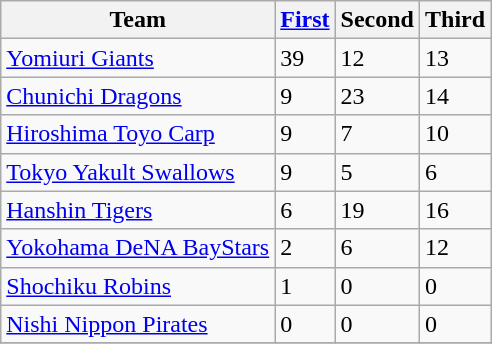<table class="sortable wikitable">
<tr>
<th>Team</th>
<th><a href='#'>First</a></th>
<th>Second</th>
<th>Third</th>
</tr>
<tr>
<td><a href='#'>Yomiuri Giants</a></td>
<td>39</td>
<td>12</td>
<td>13</td>
</tr>
<tr>
<td><a href='#'>Chunichi Dragons</a></td>
<td>9</td>
<td>23</td>
<td>14</td>
</tr>
<tr>
<td><a href='#'>Hiroshima Toyo Carp</a></td>
<td>9</td>
<td>7</td>
<td>10</td>
</tr>
<tr>
<td><a href='#'>Tokyo Yakult Swallows</a></td>
<td>9</td>
<td>5</td>
<td>6</td>
</tr>
<tr>
<td><a href='#'>Hanshin Tigers</a></td>
<td>6</td>
<td>19</td>
<td>16</td>
</tr>
<tr>
<td><a href='#'>Yokohama DeNA BayStars</a></td>
<td>2</td>
<td>6</td>
<td>12</td>
</tr>
<tr>
<td><a href='#'>Shochiku Robins</a></td>
<td>1</td>
<td>0</td>
<td>0</td>
</tr>
<tr>
<td><a href='#'>Nishi Nippon Pirates</a></td>
<td>0</td>
<td>0</td>
<td>0</td>
</tr>
<tr>
</tr>
</table>
